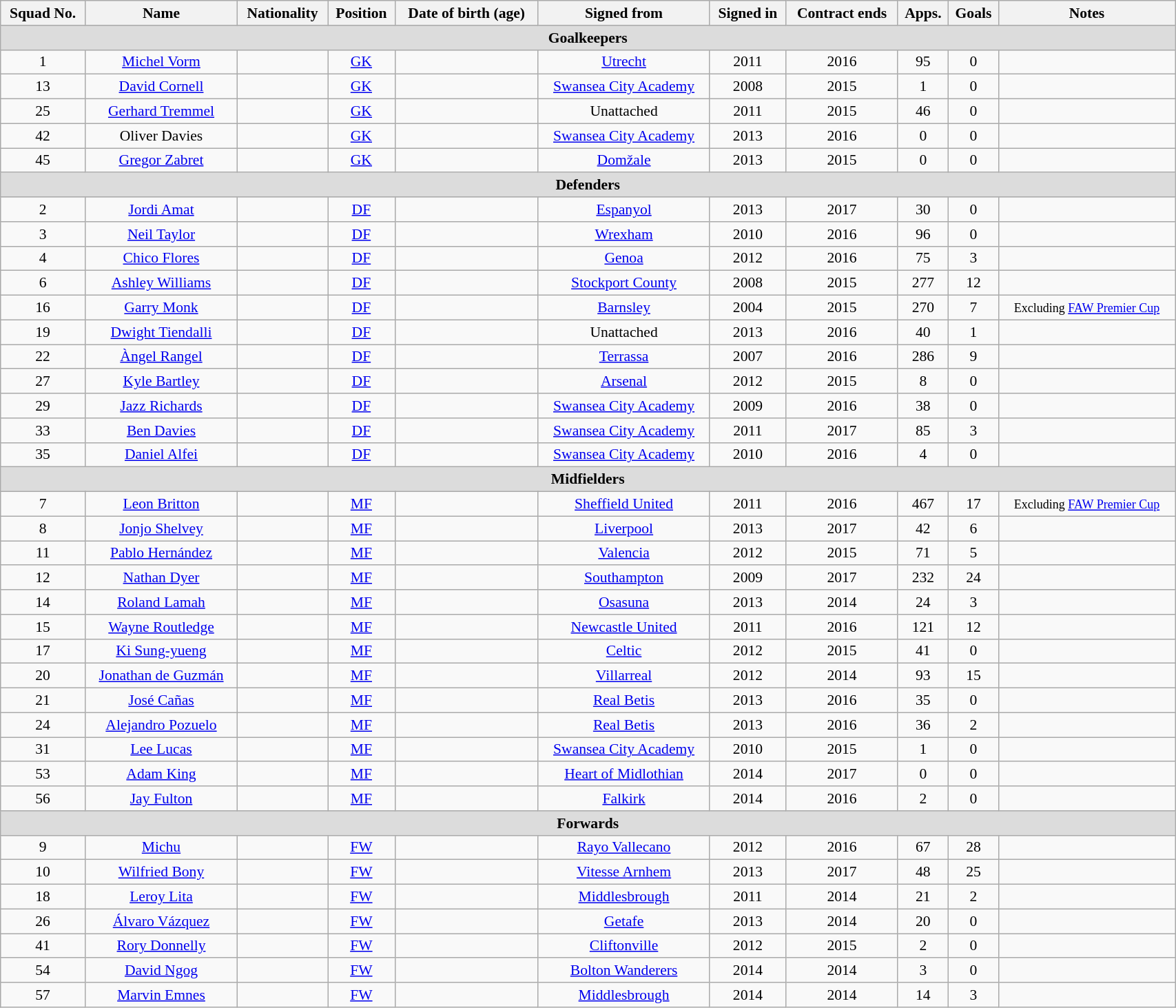<table class="wikitable"  style="text-align:center; font-size:90%; width:90%;">
<tr>
<th text-align:center;>Squad No.</th>
<th text-align:center;>Name</th>
<th text-align:center;>Nationality</th>
<th text-align:center;>Position</th>
<th text-align:center;>Date of birth (age)</th>
<th text-align:center;>Signed from</th>
<th text-align:center;>Signed in</th>
<th text-align:center;>Contract ends</th>
<th text-align:center;>Apps.</th>
<th text-align:center;>Goals</th>
<th text-align:center;>Notes</th>
</tr>
<tr>
<th colspan="11"  style="background:#dcdcdc; text-align:center;">Goalkeepers</th>
</tr>
<tr>
<td>1</td>
<td><a href='#'>Michel Vorm</a></td>
<td></td>
<td><a href='#'>GK</a></td>
<td></td>
<td> <a href='#'>Utrecht</a></td>
<td>2011</td>
<td>2016</td>
<td>95</td>
<td>0</td>
<td></td>
</tr>
<tr>
<td>13</td>
<td><a href='#'>David Cornell</a></td>
<td></td>
<td><a href='#'>GK</a></td>
<td></td>
<td><a href='#'>Swansea City Academy</a></td>
<td>2008</td>
<td>2015</td>
<td>1</td>
<td>0</td>
<td></td>
</tr>
<tr>
<td>25</td>
<td><a href='#'>Gerhard Tremmel</a></td>
<td></td>
<td><a href='#'>GK</a></td>
<td></td>
<td>Unattached</td>
<td>2011</td>
<td>2015</td>
<td>46</td>
<td>0</td>
<td></td>
</tr>
<tr>
<td>42</td>
<td>Oliver Davies</td>
<td></td>
<td><a href='#'>GK</a></td>
<td></td>
<td><a href='#'>Swansea City Academy</a></td>
<td>2013</td>
<td>2016</td>
<td>0</td>
<td>0</td>
<td></td>
</tr>
<tr>
<td>45</td>
<td><a href='#'>Gregor Zabret</a></td>
<td></td>
<td><a href='#'>GK</a></td>
<td></td>
<td> <a href='#'>Domžale</a></td>
<td>2013</td>
<td>2015</td>
<td>0</td>
<td>0</td>
<td></td>
</tr>
<tr>
<th colspan="11"  style="background:#dcdcdc; text-align:center;">Defenders</th>
</tr>
<tr>
<td>2</td>
<td><a href='#'>Jordi Amat</a></td>
<td></td>
<td><a href='#'>DF</a></td>
<td></td>
<td> <a href='#'>Espanyol</a></td>
<td>2013</td>
<td>2017</td>
<td>30</td>
<td>0</td>
<td></td>
</tr>
<tr>
<td>3</td>
<td><a href='#'>Neil Taylor</a></td>
<td></td>
<td><a href='#'>DF</a></td>
<td></td>
<td> <a href='#'>Wrexham</a></td>
<td>2010</td>
<td>2016</td>
<td>96</td>
<td>0</td>
<td></td>
</tr>
<tr>
<td>4</td>
<td><a href='#'>Chico Flores</a></td>
<td></td>
<td><a href='#'>DF</a></td>
<td></td>
<td> <a href='#'>Genoa</a></td>
<td>2012</td>
<td>2016</td>
<td>75</td>
<td>3</td>
<td></td>
</tr>
<tr>
<td>6</td>
<td><a href='#'>Ashley Williams</a></td>
<td></td>
<td><a href='#'>DF</a></td>
<td></td>
<td> <a href='#'>Stockport County</a></td>
<td>2008</td>
<td>2015</td>
<td>277</td>
<td>12</td>
<td></td>
</tr>
<tr>
<td>16</td>
<td><a href='#'>Garry Monk</a></td>
<td></td>
<td><a href='#'>DF</a></td>
<td></td>
<td> <a href='#'>Barnsley</a></td>
<td>2004</td>
<td>2015</td>
<td>270</td>
<td>7</td>
<td><small> Excluding <a href='#'>FAW Premier Cup</a> </small></td>
</tr>
<tr>
<td>19</td>
<td><a href='#'>Dwight Tiendalli</a></td>
<td></td>
<td><a href='#'>DF</a></td>
<td></td>
<td>Unattached</td>
<td>2013</td>
<td>2016</td>
<td>40</td>
<td>1</td>
<td></td>
</tr>
<tr>
<td>22</td>
<td><a href='#'>Àngel Rangel</a></td>
<td></td>
<td><a href='#'>DF</a></td>
<td></td>
<td> <a href='#'>Terrassa</a></td>
<td>2007</td>
<td>2016</td>
<td>286</td>
<td>9</td>
<td></td>
</tr>
<tr>
<td>27</td>
<td><a href='#'>Kyle Bartley</a></td>
<td></td>
<td><a href='#'>DF</a></td>
<td></td>
<td> <a href='#'>Arsenal</a></td>
<td>2012</td>
<td>2015</td>
<td>8</td>
<td>0</td>
<td></td>
</tr>
<tr>
<td>29</td>
<td><a href='#'>Jazz Richards</a></td>
<td></td>
<td><a href='#'>DF</a></td>
<td></td>
<td><a href='#'>Swansea City Academy</a></td>
<td>2009</td>
<td>2016</td>
<td>38</td>
<td>0</td>
<td></td>
</tr>
<tr>
<td>33</td>
<td><a href='#'>Ben Davies</a></td>
<td></td>
<td><a href='#'>DF</a></td>
<td></td>
<td><a href='#'>Swansea City Academy</a></td>
<td>2011</td>
<td>2017</td>
<td>85</td>
<td>3</td>
<td></td>
</tr>
<tr>
<td>35</td>
<td><a href='#'>Daniel Alfei</a></td>
<td></td>
<td><a href='#'>DF</a></td>
<td></td>
<td><a href='#'>Swansea City Academy</a></td>
<td>2010</td>
<td>2016</td>
<td>4</td>
<td>0</td>
<td></td>
</tr>
<tr>
<th colspan="11"  style="background:#dcdcdc; text-align:center;">Midfielders</th>
</tr>
<tr>
<td>7</td>
<td><a href='#'>Leon Britton</a></td>
<td></td>
<td><a href='#'>MF</a></td>
<td></td>
<td> <a href='#'>Sheffield United</a></td>
<td>2011</td>
<td>2016</td>
<td>467</td>
<td>17</td>
<td><small> Excluding <a href='#'>FAW Premier Cup</a> </small></td>
</tr>
<tr>
<td>8</td>
<td><a href='#'>Jonjo Shelvey</a></td>
<td></td>
<td><a href='#'>MF</a></td>
<td></td>
<td> <a href='#'>Liverpool</a></td>
<td>2013</td>
<td>2017</td>
<td>42</td>
<td>6</td>
<td></td>
</tr>
<tr>
<td>11</td>
<td><a href='#'>Pablo Hernández</a></td>
<td></td>
<td><a href='#'>MF</a></td>
<td></td>
<td> <a href='#'>Valencia</a></td>
<td>2012</td>
<td>2015</td>
<td>71</td>
<td>5</td>
<td></td>
</tr>
<tr>
<td>12</td>
<td><a href='#'>Nathan Dyer</a></td>
<td></td>
<td><a href='#'>MF</a></td>
<td></td>
<td> <a href='#'>Southampton</a></td>
<td>2009</td>
<td>2017</td>
<td>232</td>
<td>24</td>
<td></td>
</tr>
<tr>
<td>14</td>
<td><a href='#'>Roland Lamah</a></td>
<td></td>
<td><a href='#'>MF</a></td>
<td></td>
<td> <a href='#'>Osasuna</a></td>
<td>2013</td>
<td>2014</td>
<td>24</td>
<td>3</td>
<td></td>
</tr>
<tr>
<td>15</td>
<td><a href='#'>Wayne Routledge</a></td>
<td></td>
<td><a href='#'>MF</a></td>
<td></td>
<td> <a href='#'>Newcastle United</a></td>
<td>2011</td>
<td>2016</td>
<td>121</td>
<td>12</td>
<td></td>
</tr>
<tr>
<td>17</td>
<td><a href='#'>Ki Sung-yueng</a></td>
<td></td>
<td><a href='#'>MF</a></td>
<td></td>
<td> <a href='#'>Celtic</a></td>
<td>2012</td>
<td>2015</td>
<td>41</td>
<td>0</td>
<td></td>
</tr>
<tr>
<td>20</td>
<td><a href='#'>Jonathan de Guzmán</a></td>
<td></td>
<td><a href='#'>MF</a></td>
<td></td>
<td> <a href='#'>Villarreal</a></td>
<td>2012</td>
<td>2014</td>
<td>93</td>
<td>15</td>
<td></td>
</tr>
<tr>
<td>21</td>
<td><a href='#'>José Cañas</a></td>
<td></td>
<td><a href='#'>MF</a></td>
<td></td>
<td> <a href='#'>Real Betis</a></td>
<td>2013</td>
<td>2016</td>
<td>35</td>
<td>0</td>
<td></td>
</tr>
<tr>
<td>24</td>
<td><a href='#'>Alejandro Pozuelo</a></td>
<td></td>
<td><a href='#'>MF</a></td>
<td></td>
<td> <a href='#'>Real Betis</a></td>
<td>2013</td>
<td>2016</td>
<td>36</td>
<td>2</td>
<td></td>
</tr>
<tr>
<td>31</td>
<td><a href='#'>Lee Lucas</a></td>
<td></td>
<td><a href='#'>MF</a></td>
<td></td>
<td><a href='#'>Swansea City Academy</a></td>
<td>2010</td>
<td>2015</td>
<td>1</td>
<td>0</td>
<td></td>
</tr>
<tr>
<td>53</td>
<td><a href='#'>Adam King</a></td>
<td></td>
<td><a href='#'>MF</a></td>
<td></td>
<td> <a href='#'>Heart of Midlothian</a></td>
<td>2014</td>
<td>2017</td>
<td>0</td>
<td>0</td>
<td></td>
</tr>
<tr>
<td>56</td>
<td><a href='#'>Jay Fulton</a></td>
<td></td>
<td><a href='#'>MF</a></td>
<td></td>
<td> <a href='#'>Falkirk</a></td>
<td>2014</td>
<td>2016</td>
<td>2</td>
<td>0</td>
<td></td>
</tr>
<tr>
<th colspan="11"  style="background:#dcdcdc; text-align:center;">Forwards</th>
</tr>
<tr>
<td>9</td>
<td><a href='#'>Michu</a></td>
<td></td>
<td><a href='#'>FW</a></td>
<td></td>
<td> <a href='#'>Rayo Vallecano</a></td>
<td>2012</td>
<td>2016</td>
<td>67</td>
<td>28</td>
<td></td>
</tr>
<tr>
<td>10</td>
<td><a href='#'>Wilfried Bony</a></td>
<td></td>
<td><a href='#'>FW</a></td>
<td></td>
<td> <a href='#'>Vitesse Arnhem</a></td>
<td>2013</td>
<td>2017</td>
<td>48</td>
<td>25</td>
<td></td>
</tr>
<tr>
<td>18</td>
<td><a href='#'>Leroy Lita</a></td>
<td></td>
<td><a href='#'>FW</a></td>
<td></td>
<td> <a href='#'>Middlesbrough</a></td>
<td>2011</td>
<td>2014</td>
<td>21</td>
<td>2</td>
<td></td>
</tr>
<tr>
<td>26</td>
<td><a href='#'>Álvaro Vázquez</a></td>
<td></td>
<td><a href='#'>FW</a></td>
<td></td>
<td> <a href='#'>Getafe</a></td>
<td>2013</td>
<td>2014</td>
<td>20</td>
<td>0</td>
<td></td>
</tr>
<tr>
<td>41</td>
<td><a href='#'>Rory Donnelly</a></td>
<td></td>
<td><a href='#'>FW</a></td>
<td></td>
<td> <a href='#'>Cliftonville</a></td>
<td>2012</td>
<td>2015</td>
<td>2</td>
<td>0</td>
<td></td>
</tr>
<tr>
<td>54</td>
<td><a href='#'>David Ngog</a></td>
<td></td>
<td><a href='#'>FW</a></td>
<td></td>
<td> <a href='#'>Bolton Wanderers</a></td>
<td>2014</td>
<td>2014</td>
<td>3</td>
<td>0</td>
<td></td>
</tr>
<tr>
<td>57</td>
<td><a href='#'>Marvin Emnes</a></td>
<td></td>
<td><a href='#'>FW</a></td>
<td></td>
<td> <a href='#'>Middlesbrough</a></td>
<td>2014</td>
<td>2014</td>
<td>14</td>
<td>3</td>
<td></td>
</tr>
</table>
